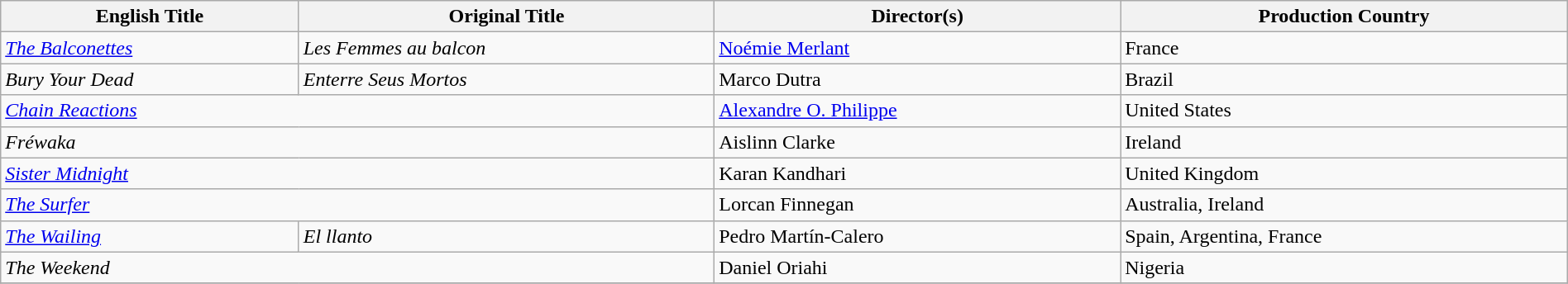<table class="wikitable" style="width:100%; margin-bottom:4px">
<tr>
<th>English Title</th>
<th>Original Title</th>
<th>Director(s)</th>
<th>Production Country</th>
</tr>
<tr>
<td><em><a href='#'>The Balconettes</a></em></td>
<td><em>Les Femmes au balcon</em></td>
<td><a href='#'>Noémie Merlant</a></td>
<td>France</td>
</tr>
<tr>
<td><em>Bury Your Dead</em></td>
<td><em>Enterre Seus Mortos</em></td>
<td>Marco Dutra</td>
<td>Brazil</td>
</tr>
<tr>
<td colspan="2"><em><a href='#'>Chain Reactions</a></em></td>
<td><a href='#'>Alexandre O. Philippe</a></td>
<td>United States</td>
</tr>
<tr>
<td colspan="2"><em>Fréwaka</em></td>
<td>Aislinn Clarke</td>
<td>Ireland</td>
</tr>
<tr>
<td colspan="2"><em><a href='#'>Sister Midnight</a></em></td>
<td>Karan Kandhari</td>
<td>United Kingdom</td>
</tr>
<tr>
<td colspan="2"><em><a href='#'>The Surfer</a></em></td>
<td>Lorcan Finnegan</td>
<td>Australia, Ireland</td>
</tr>
<tr>
<td><em><a href='#'>The Wailing</a></em></td>
<td><em>El llanto</em></td>
<td>Pedro Martín-Calero</td>
<td>Spain, Argentina, France</td>
</tr>
<tr>
<td colspan="2"><em>The Weekend</em></td>
<td>Daniel Oriahi</td>
<td>Nigeria</td>
</tr>
<tr>
</tr>
</table>
